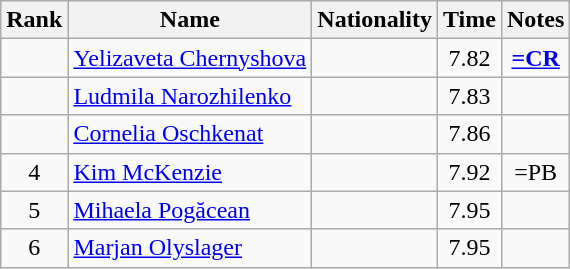<table class="wikitable sortable" style="text-align:center">
<tr>
<th>Rank</th>
<th>Name</th>
<th>Nationality</th>
<th>Time</th>
<th>Notes</th>
</tr>
<tr>
<td></td>
<td align="left"><a href='#'>Yelizaveta Chernyshova</a></td>
<td align=left></td>
<td>7.82</td>
<td><strong><a href='#'>=CR</a></strong></td>
</tr>
<tr>
<td></td>
<td align="left"><a href='#'>Ludmila Narozhilenko</a></td>
<td align=left></td>
<td>7.83</td>
<td></td>
</tr>
<tr>
<td></td>
<td align="left"><a href='#'>Cornelia Oschkenat</a></td>
<td align=left></td>
<td>7.86</td>
<td></td>
</tr>
<tr>
<td>4</td>
<td align="left"><a href='#'>Kim McKenzie</a></td>
<td align=left></td>
<td>7.92</td>
<td>=PB</td>
</tr>
<tr>
<td>5</td>
<td align="left"><a href='#'>Mihaela Pogăcean</a></td>
<td align=left></td>
<td>7.95</td>
<td></td>
</tr>
<tr>
<td>6</td>
<td align="left"><a href='#'>Marjan Olyslager</a></td>
<td align=left></td>
<td>7.95</td>
<td></td>
</tr>
</table>
